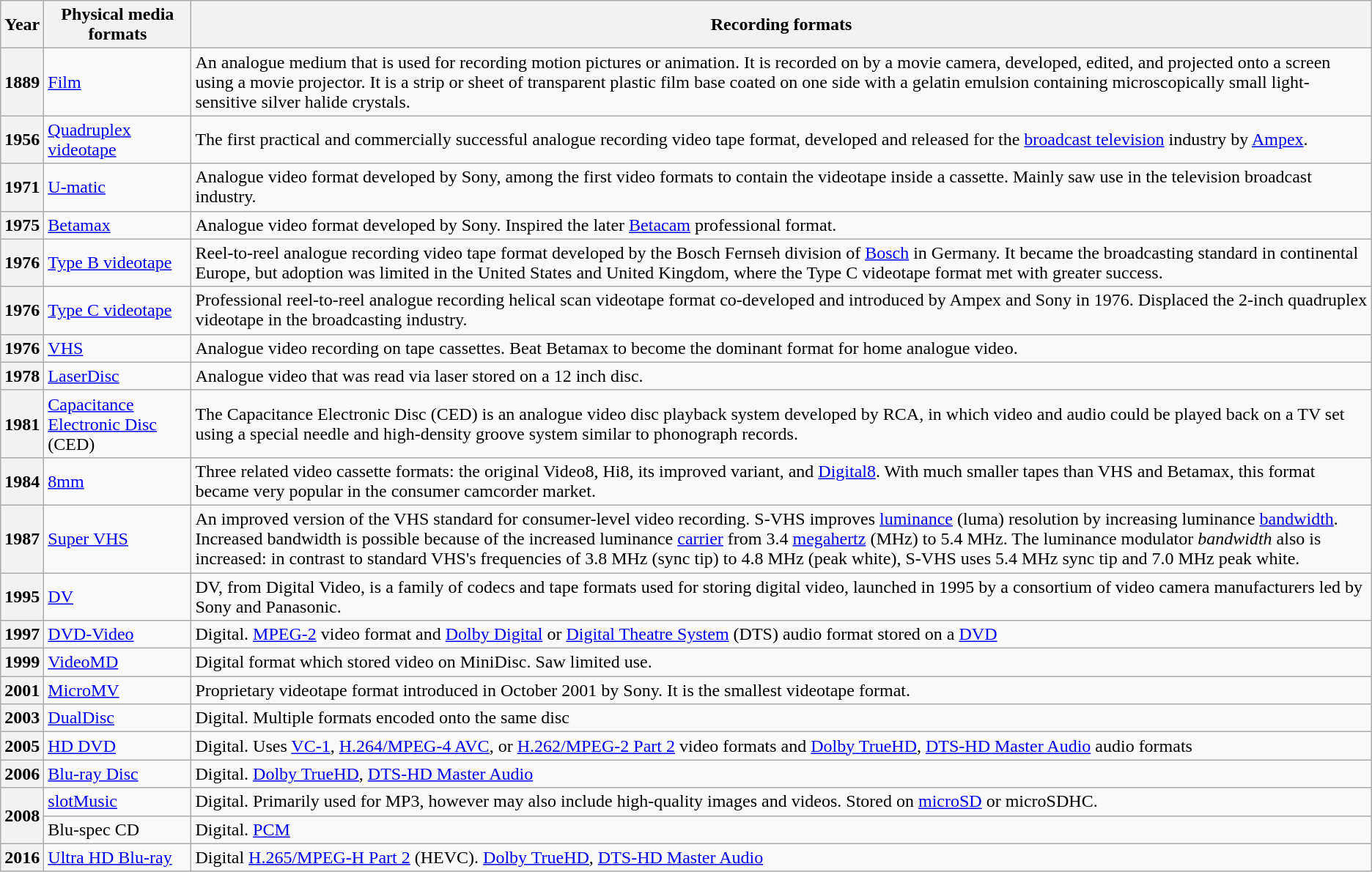<table class="wikitable">
<tr>
<th>Year</th>
<th>Physical media formats</th>
<th>Recording formats</th>
</tr>
<tr>
<th>1889</th>
<td><a href='#'>Film</a></td>
<td> An analogue medium that is used for recording motion pictures or animation. It is recorded on by a movie camera, developed, edited, and projected onto a screen using a  movie projector. It is a strip or sheet of transparent plastic film base coated on one side with a gelatin emulsion containing microscopically small light-sensitive silver halide crystals.</td>
</tr>
<tr>
<th>1956</th>
<td><a href='#'>Quadruplex videotape</a></td>
<td> The first practical and commercially successful analogue recording video tape format, developed and released for the <a href='#'>broadcast television</a> industry by <a href='#'>Ampex</a>.</td>
</tr>
<tr>
<th>1971</th>
<td><a href='#'>U-matic</a></td>
<td> Analogue video format developed by Sony, among the first video formats to contain the videotape inside a cassette. Mainly saw use in the television broadcast industry.</td>
</tr>
<tr>
<th>1975</th>
<td><a href='#'>Betamax</a></td>
<td> Analogue video format developed by Sony. Inspired the later <a href='#'>Betacam</a> professional format.</td>
</tr>
<tr>
<th>1976</th>
<td><a href='#'>Type B videotape</a></td>
<td> Reel-to-reel analogue recording video tape format developed by the Bosch Fernseh division of <a href='#'>Bosch</a> in Germany. It became the broadcasting standard in continental Europe, but adoption was limited in the United States and United Kingdom, where the Type C videotape format met with greater success.</td>
</tr>
<tr>
<th>1976</th>
<td><a href='#'>Type C videotape</a></td>
<td> Professional reel-to-reel analogue recording helical scan videotape format co-developed and introduced by Ampex and Sony in 1976. Displaced the 2-inch quadruplex videotape in the broadcasting industry.</td>
</tr>
<tr>
<th>1976</th>
<td><a href='#'>VHS</a></td>
<td>Analogue video recording on tape cassettes. Beat Betamax to become the dominant format for home analogue video.</td>
</tr>
<tr>
<th>1978</th>
<td><a href='#'>LaserDisc</a></td>
<td>Analogue video that was read via laser stored on a 12 inch disc.</td>
</tr>
<tr>
<th>1981</th>
<td><a href='#'>Capacitance Electronic Disc</a> (CED)</td>
<td>The Capacitance Electronic Disc (CED) is an analogue video disc playback system developed by RCA, in which video and audio could be played back on a TV set using a special needle and high-density groove system similar to phonograph records.</td>
</tr>
<tr>
<th>1984</th>
<td><a href='#'>8mm</a></td>
<td> Three related video cassette formats: the original Video8, Hi8, its improved variant, and <a href='#'>Digital8</a>. With much smaller tapes than VHS and Betamax, this format became very popular in the consumer camcorder market.</td>
</tr>
<tr>
<th>1987</th>
<td><a href='#'>Super VHS</a></td>
<td> An improved version of the VHS standard for consumer-level video recording. S-VHS improves <a href='#'>luminance</a> (luma) resolution by increasing luminance <a href='#'>bandwidth</a>. Increased bandwidth is possible because of the increased luminance <a href='#'>carrier</a> from 3.4 <a href='#'>megahertz</a> (MHz) to 5.4 MHz. The luminance modulator <em>bandwidth</em> also is increased: in contrast to standard VHS's frequencies of 3.8 MHz (sync tip) to 4.8 MHz (peak white), S-VHS uses 5.4 MHz sync tip and 7.0 MHz peak white.</td>
</tr>
<tr>
<th>1995</th>
<td><a href='#'>DV</a></td>
<td> DV, from Digital Video, is a family of codecs and tape formats used for storing digital video, launched in 1995 by a consortium of video camera manufacturers led by Sony and Panasonic.</td>
</tr>
<tr>
<th>1997</th>
<td><a href='#'>DVD-Video</a></td>
<td>Digital. <a href='#'>MPEG-2</a> video format and <a href='#'>Dolby Digital</a> or <a href='#'>Digital Theatre System</a> (DTS) audio format stored on a <a href='#'>DVD</a></td>
</tr>
<tr>
<th>1999</th>
<td><a href='#'>VideoMD</a></td>
<td>Digital format which stored video on MiniDisc. Saw limited use.</td>
</tr>
<tr>
<th>2001</th>
<td><a href='#'>MicroMV</a></td>
<td> Proprietary videotape format introduced in October 2001 by Sony. It is the smallest videotape format.</td>
</tr>
<tr>
<th>2003</th>
<td><a href='#'>DualDisc</a></td>
<td>Digital. Multiple formats encoded onto the same disc</td>
</tr>
<tr>
<th>2005</th>
<td><a href='#'>HD DVD</a></td>
<td> Digital. Uses <a href='#'>VC-1</a>, <a href='#'>H.264/MPEG-4 AVC</a>, or <a href='#'>H.262/MPEG-2 Part 2</a> video formats and <a href='#'>Dolby TrueHD</a>, <a href='#'>DTS-HD Master Audio</a> audio formats</td>
</tr>
<tr>
<th>2006</th>
<td><a href='#'>Blu-ray Disc</a></td>
<td>Digital. <a href='#'>Dolby TrueHD</a>, <a href='#'>DTS-HD Master Audio</a></td>
</tr>
<tr>
<th rowspan="2">2008</th>
<td><a href='#'>slotMusic</a></td>
<td> Digital. Primarily used for MP3, however may also include high-quality images and videos. Stored on <a href='#'>microSD</a> or microSDHC.</td>
</tr>
<tr>
<td>Blu-spec CD</td>
<td>Digital. <a href='#'>PCM</a></td>
</tr>
<tr>
<th>2016</th>
<td><a href='#'>Ultra HD Blu-ray</a></td>
<td>Digital <a href='#'>H.265/MPEG-H Part 2</a> (HEVC). <a href='#'>Dolby TrueHD</a>, <a href='#'>DTS-HD Master Audio</a></td>
</tr>
</table>
